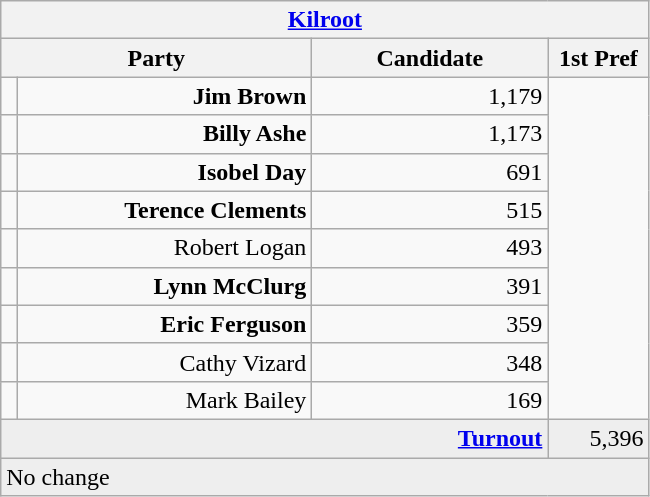<table class="wikitable">
<tr>
<th colspan="4" align="center"><a href='#'>Kilroot</a></th>
</tr>
<tr>
<th colspan="2" align="center" width=200>Party</th>
<th width=150>Candidate</th>
<th width=60>1st Pref</th>
</tr>
<tr>
<td></td>
<td align="right"><strong>Jim Brown</strong></td>
<td align="right">1,179</td>
</tr>
<tr>
<td></td>
<td align="right"><strong>Billy Ashe</strong></td>
<td align="right">1,173</td>
</tr>
<tr>
<td></td>
<td align="right"><strong>Isobel Day</strong></td>
<td align="right">691</td>
</tr>
<tr>
<td></td>
<td align="right"><strong>Terence Clements</strong></td>
<td align="right">515</td>
</tr>
<tr>
<td></td>
<td align="right">Robert Logan</td>
<td align="right">493</td>
</tr>
<tr>
<td></td>
<td align="right"><strong>Lynn McClurg</strong></td>
<td align="right">391</td>
</tr>
<tr>
<td></td>
<td align="right"><strong>Eric Ferguson</strong></td>
<td align="right">359</td>
</tr>
<tr>
<td></td>
<td align="right">Cathy Vizard</td>
<td align="right">348</td>
</tr>
<tr>
<td></td>
<td align="right">Mark Bailey</td>
<td align="right">169</td>
</tr>
<tr bgcolor="EEEEEE">
<td colspan=3 align="right"><strong><a href='#'>Turnout</a></strong></td>
<td align="right">5,396</td>
</tr>
<tr>
<td colspan=4 bgcolor="EEEEEE">No change</td>
</tr>
</table>
